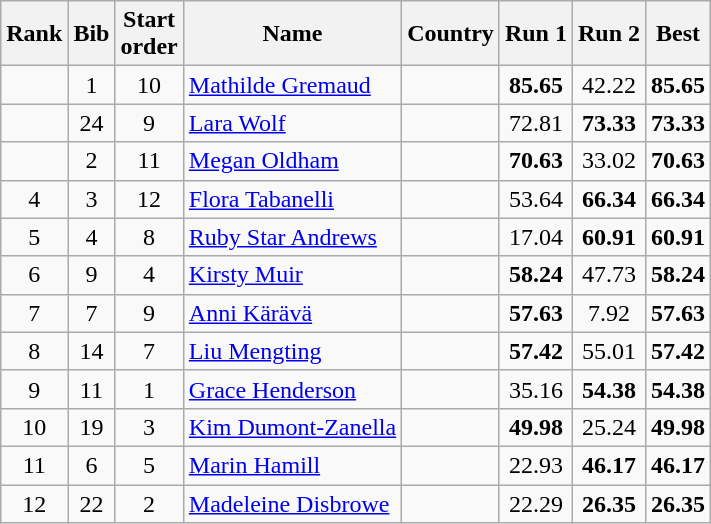<table class="wikitable sortable" style="text-align:center">
<tr>
<th>Rank</th>
<th>Bib</th>
<th>Start<br>order</th>
<th>Name</th>
<th>Country</th>
<th>Run 1</th>
<th>Run 2</th>
<th>Best</th>
</tr>
<tr>
<td></td>
<td>1</td>
<td>10</td>
<td align=left><a href='#'>Mathilde Gremaud</a></td>
<td align=left></td>
<td><strong>85.65</strong></td>
<td>42.22</td>
<td><strong>85.65</strong></td>
</tr>
<tr>
<td></td>
<td>24</td>
<td>9</td>
<td align=left><a href='#'>Lara Wolf</a></td>
<td align=left></td>
<td>72.81</td>
<td><strong>73.33</strong></td>
<td><strong>73.33</strong></td>
</tr>
<tr>
<td></td>
<td>2</td>
<td>11</td>
<td align=left><a href='#'>Megan Oldham</a></td>
<td align=left></td>
<td><strong>70.63</strong></td>
<td>33.02</td>
<td><strong>70.63</strong></td>
</tr>
<tr>
<td>4</td>
<td>3</td>
<td>12</td>
<td align=left><a href='#'>Flora Tabanelli</a></td>
<td align=left></td>
<td>53.64</td>
<td><strong>66.34</strong></td>
<td><strong>66.34</strong></td>
</tr>
<tr>
<td>5</td>
<td>4</td>
<td>8</td>
<td align=left><a href='#'>Ruby Star Andrews</a></td>
<td align=left></td>
<td>17.04</td>
<td><strong>60.91</strong></td>
<td><strong>60.91</strong></td>
</tr>
<tr>
<td>6</td>
<td>9</td>
<td>4</td>
<td align=left><a href='#'>Kirsty Muir</a></td>
<td align=left></td>
<td><strong>58.24</strong></td>
<td>47.73</td>
<td><strong>58.24</strong></td>
</tr>
<tr>
<td>7</td>
<td>7</td>
<td>9</td>
<td align=left><a href='#'>Anni Kärävä</a></td>
<td align=left></td>
<td><strong>57.63</strong></td>
<td>7.92</td>
<td><strong>57.63</strong></td>
</tr>
<tr>
<td>8</td>
<td>14</td>
<td>7</td>
<td align=left><a href='#'>Liu Mengting</a></td>
<td align=left></td>
<td><strong>57.42</strong></td>
<td>55.01</td>
<td><strong>57.42</strong></td>
</tr>
<tr>
<td>9</td>
<td>11</td>
<td>1</td>
<td align=left><a href='#'>Grace Henderson</a></td>
<td align=left></td>
<td>35.16</td>
<td><strong>54.38</strong></td>
<td><strong>54.38</strong></td>
</tr>
<tr>
<td>10</td>
<td>19</td>
<td>3</td>
<td align=left><a href='#'>Kim Dumont-Zanella</a></td>
<td align=left></td>
<td><strong>49.98</strong></td>
<td>25.24</td>
<td><strong>49.98</strong></td>
</tr>
<tr>
<td>11</td>
<td>6</td>
<td>5</td>
<td align=left><a href='#'>Marin Hamill</a></td>
<td align=left></td>
<td>22.93</td>
<td><strong>46.17</strong></td>
<td><strong>46.17</strong></td>
</tr>
<tr>
<td>12</td>
<td>22</td>
<td>2</td>
<td align=left><a href='#'>Madeleine Disbrowe</a></td>
<td align=left></td>
<td>22.29</td>
<td><strong>26.35</strong></td>
<td><strong>26.35</strong></td>
</tr>
</table>
